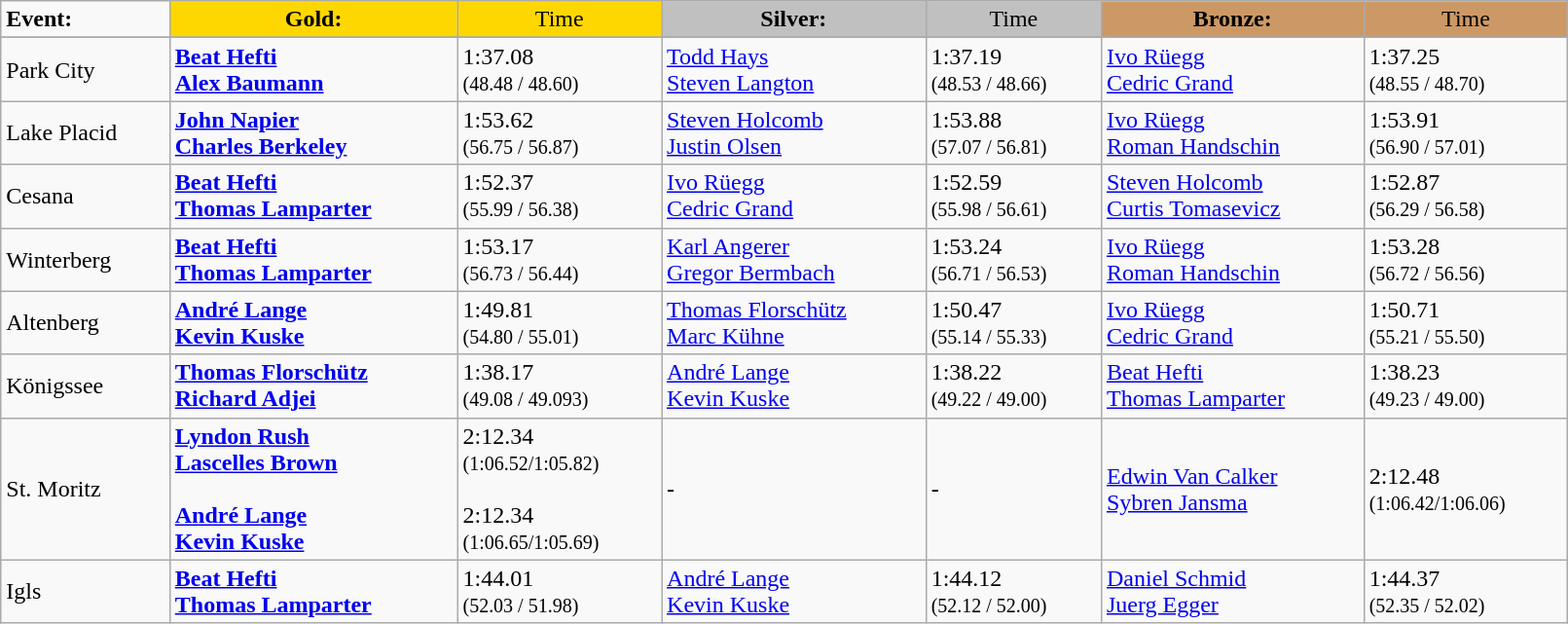<table class="wikitable" width=85%>
<tr>
<td><strong>Event:</strong></td>
<td style="text-align:center;background-color:gold;"><strong>Gold:</strong></td>
<td style="text-align:center;background-color:gold;">Time</td>
<td style="text-align:center;background-color:silver;"><strong>Silver:</strong></td>
<td style="text-align:center;background-color:silver;">Time</td>
<td style="text-align:center;background-color:#CC9966;"><strong>Bronze:</strong></td>
<td style="text-align:center;background-color:#CC9966;">Time</td>
</tr>
<tr bgcolor="#cccccc">
</tr>
<tr>
<td>Park City</td>
<td><strong><a href='#'>Beat Hefti</a><br><a href='#'>Alex Baumann</a> <br><small></small></strong></td>
<td>1:37.08<br><small>(48.48 / 48.60)</small></td>
<td><a href='#'>Todd Hays</a><br><a href='#'>Steven Langton</a> <br><small></small></td>
<td>1:37.19<br><small>(48.53 / 48.66)</small></td>
<td><a href='#'>Ivo Rüegg</a><br><a href='#'>Cedric Grand</a><br><small></small></td>
<td>1:37.25<br><small>(48.55 / 48.70)</small></td>
</tr>
<tr>
<td>Lake Placid</td>
<td><strong><a href='#'>John Napier</a><br><a href='#'>Charles Berkeley</a> <br><small></small></strong></td>
<td>1:53.62 <br><small>(56.75 / 56.87)</small></td>
<td><a href='#'>Steven Holcomb</a><br><a href='#'>Justin Olsen</a> <br><small></small></td>
<td>1:53.88<br><small>(57.07 / 56.81)</small></td>
<td><a href='#'>Ivo Rüegg</a><br><a href='#'>Roman Handschin</a><br><small></small></td>
<td>1:53.91<br><small>(56.90 / 57.01)</small></td>
</tr>
<tr>
<td>Cesana</td>
<td><strong><a href='#'>Beat Hefti</a><br><a href='#'>Thomas Lamparter</a> <br><small></small></strong></td>
<td>1:52.37 <br><small>(55.99 / 56.38)</small></td>
<td><a href='#'>Ivo Rüegg</a><br><a href='#'>Cedric Grand</a><br><small></small></td>
<td>1:52.59<br><small>(55.98 / 56.61)</small></td>
<td><a href='#'>Steven Holcomb</a><br><a href='#'>Curtis Tomasevicz</a> <br><small></small></td>
<td>1:52.87<br><small>(56.29 / 56.58)</small></td>
</tr>
<tr>
<td>Winterberg</td>
<td><strong><a href='#'>Beat Hefti</a><br><a href='#'>Thomas Lamparter</a> <br><small></small></strong></td>
<td>1:53.17  <br><small>(56.73 / 56.44)</small></td>
<td><a href='#'>Karl Angerer</a><br><a href='#'>Gregor Bermbach</a><br><small></small></td>
<td>1:53.24<br><small>(56.71 / 56.53)</small></td>
<td><a href='#'>Ivo Rüegg</a><br><a href='#'>Roman Handschin</a><br><small></small></td>
<td>1:53.28<br><small>(56.72 / 56.56)</small></td>
</tr>
<tr>
<td>Altenberg</td>
<td><strong><a href='#'>André Lange</a><br><a href='#'>Kevin Kuske</a> <br><small></small></strong></td>
<td>1:49.81   <br><small>(54.80 / 55.01)</small></td>
<td><a href='#'>Thomas Florschütz</a><br><a href='#'>Marc Kühne</a><br><small></small></td>
<td>1:50.47<br><small>(55.14 / 55.33)</small></td>
<td><a href='#'>Ivo Rüegg</a><br><a href='#'>Cedric Grand</a><br><small></small></td>
<td>1:50.71<br><small>(55.21 / 55.50)</small></td>
</tr>
<tr>
<td>Königssee</td>
<td><strong><a href='#'>Thomas Florschütz</a><br><a href='#'>Richard Adjei</a><br><small></small></strong></td>
<td>1:38.17 <br><small>(49.08 / 49.093)</small></td>
<td><a href='#'>André Lange</a><br><a href='#'>Kevin Kuske</a> <br><small></small></td>
<td>1:38.22   <br><small>(49.22 / 49.00)</small></td>
<td><a href='#'>Beat Hefti</a><br><a href='#'>Thomas Lamparter</a> <br><small></small></td>
<td>1:38.23  <br><small>(49.23 / 49.00)</small></td>
</tr>
<tr>
<td>St. Moritz</td>
<td><strong><a href='#'>Lyndon Rush</a><br><a href='#'>Lascelles Brown</a><br><small></small></strong><br> <strong><a href='#'>André Lange</a><br><a href='#'>Kevin Kuske</a><br><small></small></strong></td>
<td>2:12.34<br><small>(1:06.52/1:05.82)</small><br><br>2:12.34<br><small>(1:06.65/1:05.69)</small></td>
<td>-</td>
<td>-</td>
<td><a href='#'>Edwin Van Calker</a><br><a href='#'>Sybren Jansma</a><br><small></small></td>
<td>2:12.48<br><small>(1:06.42/1:06.06)</small></td>
</tr>
<tr>
<td>Igls</td>
<td><strong><a href='#'>Beat Hefti</a><br><a href='#'>Thomas Lamparter</a> <br><small></small></strong></td>
<td>1:44.01   <br><small>(52.03 / 51.98)</small></td>
<td><a href='#'>André Lange</a><br><a href='#'>Kevin Kuske</a> <br><small></small></td>
<td>1:44.12   <br><small>(52.12 / 52.00)</small></td>
<td><a href='#'>Daniel Schmid</a><br><a href='#'>Juerg Egger</a> <br><small></small></td>
<td>1:44.37  <br><small>(52.35 / 52.02)</small></td>
</tr>
</table>
